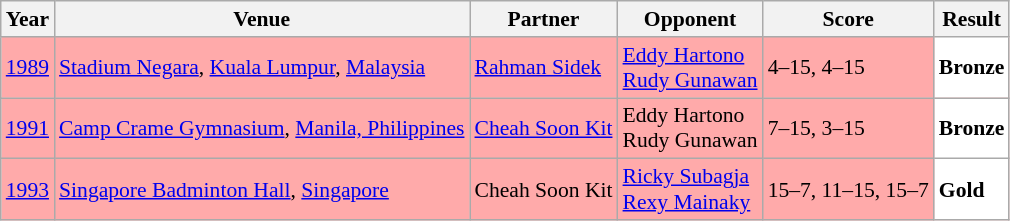<table class="sortable wikitable" style="font-size: 90%;">
<tr>
<th>Year</th>
<th>Venue</th>
<th>Partner</th>
<th>Opponent</th>
<th>Score</th>
<th>Result</th>
</tr>
<tr style="background:#FFAAAA">
<td align="center"><a href='#'>1989</a></td>
<td align="left"><a href='#'>Stadium Negara</a>, <a href='#'>Kuala Lumpur</a>, <a href='#'>Malaysia</a></td>
<td align="left"> <a href='#'>Rahman Sidek</a></td>
<td align="left"> <a href='#'>Eddy Hartono</a> <br>  <a href='#'>Rudy Gunawan</a></td>
<td align="left">4–15, 4–15</td>
<td style="text-align:left; background:white"> <strong>Bronze</strong></td>
</tr>
<tr style="background:#FFAAAA">
<td align="center"><a href='#'>1991</a></td>
<td align="left"><a href='#'>Camp Crame Gymnasium</a>, <a href='#'>Manila, Philippines</a></td>
<td align="left"> <a href='#'>Cheah Soon Kit</a></td>
<td align="left"> Eddy Hartono <br>  Rudy Gunawan</td>
<td align="left">7–15, 3–15</td>
<td style="text-align:left; background:white"> <strong>Bronze</strong></td>
</tr>
<tr style="background:#FFAAAA">
<td align="center"><a href='#'>1993</a></td>
<td align="left"><a href='#'>Singapore Badminton Hall</a>, <a href='#'>Singapore</a></td>
<td align="left"> Cheah Soon Kit</td>
<td align="left"> <a href='#'>Ricky Subagja</a> <br>  <a href='#'>Rexy Mainaky</a></td>
<td align="left">15–7, 11–15, 15–7</td>
<td style="text-align:left; background:white"> <strong>Gold</strong></td>
</tr>
</table>
